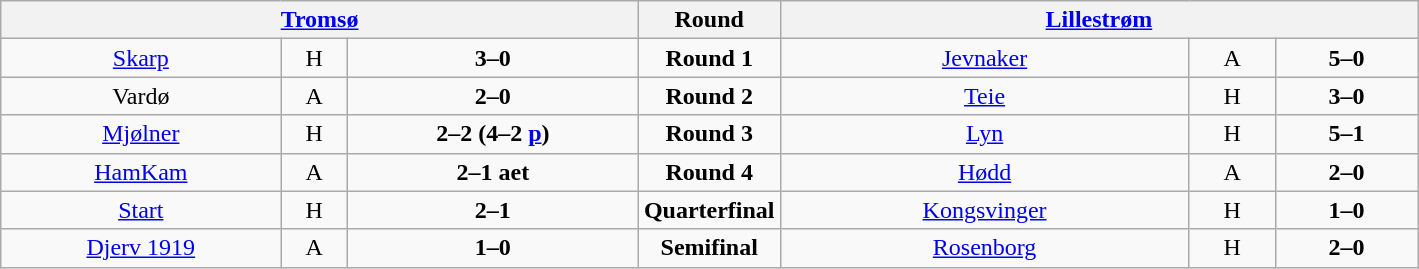<table border=1 class=wikitable style="text-align:center">
<tr valign=top>
<th width=45% colspan=3><a href='#'>Tromsø</a></th>
<th width=10%>Round</th>
<th width=45% colspan=3><a href='#'>Lillestrøm</a></th>
</tr>
<tr valign=top>
<td><a href='#'>Skarp</a></td>
<td>H</td>
<td><strong>3–0</strong></td>
<td><strong>Round 1</strong></td>
<td><a href='#'>Jevnaker</a></td>
<td>A</td>
<td><strong>5–0</strong></td>
</tr>
<tr valign=top>
<td>Vardø</td>
<td>A</td>
<td><strong>2–0</strong></td>
<td><strong>Round 2</strong></td>
<td><a href='#'>Teie</a></td>
<td>H</td>
<td><strong>3–0</strong></td>
</tr>
<tr valign=top>
<td><a href='#'>Mjølner</a></td>
<td>H</td>
<td><strong>2–2 (4–2 <a href='#'>p</a>)</strong></td>
<td><strong>Round 3</strong></td>
<td><a href='#'>Lyn</a></td>
<td>H</td>
<td><strong>5–1</strong></td>
</tr>
<tr valign=top>
<td><a href='#'>HamKam</a></td>
<td>A</td>
<td><strong>2–1 aet</strong></td>
<td><strong>Round 4</strong></td>
<td><a href='#'>Hødd</a></td>
<td>A</td>
<td><strong>2–0</strong></td>
</tr>
<tr valign=top>
<td><a href='#'>Start</a></td>
<td>H</td>
<td><strong>2–1</strong></td>
<td><strong>Quarterfinal</strong></td>
<td><a href='#'>Kongsvinger</a></td>
<td>H</td>
<td><strong>1–0</strong></td>
</tr>
<tr valign=top>
<td><a href='#'>Djerv 1919</a></td>
<td>A</td>
<td><strong>1–0</strong></td>
<td><strong>Semifinal</strong></td>
<td><a href='#'>Rosenborg</a></td>
<td>H</td>
<td><strong>2–0</strong></td>
</tr>
</table>
